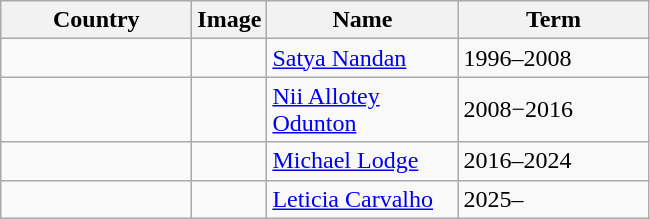<table class="wikitable">
<tr>
<th style="width: 120px;">Country</th>
<th>Image</th>
<th style="width: 120px;">Name</th>
<th style="width: 120px;">Term</th>
</tr>
<tr>
<td></td>
<td></td>
<td><a href='#'>Satya Nandan</a></td>
<td>1996–2008</td>
</tr>
<tr>
<td></td>
<td></td>
<td><a href='#'>Nii Allotey Odunton</a></td>
<td>2008−2016</td>
</tr>
<tr>
<td></td>
<td></td>
<td><a href='#'>Michael Lodge</a></td>
<td>2016–2024</td>
</tr>
<tr>
<td></td>
<td></td>
<td><a href='#'>Leticia Carvalho</a></td>
<td>2025–</td>
</tr>
</table>
